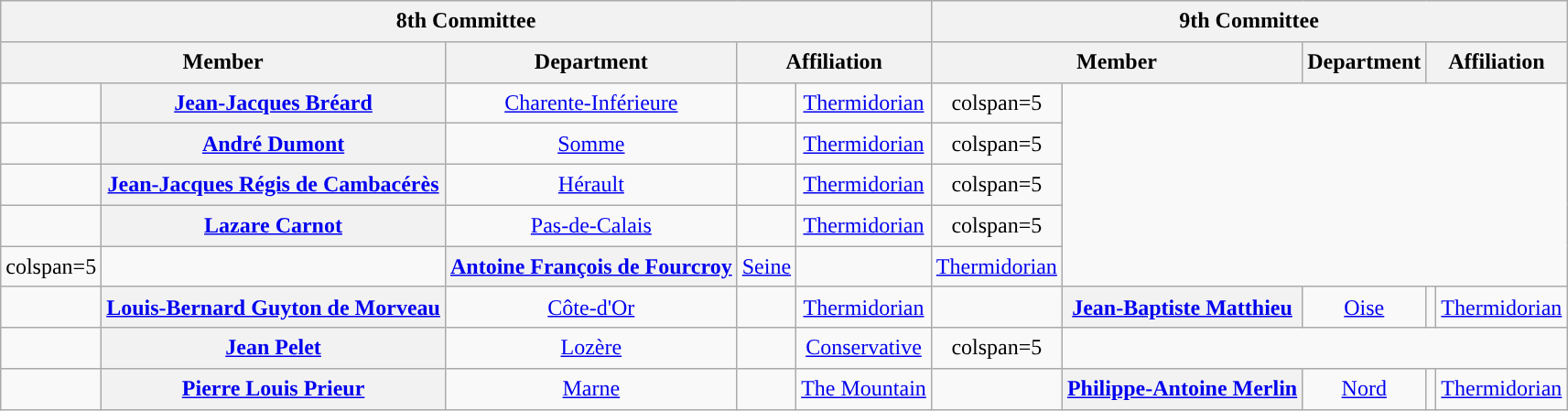<table class="wikitable" style="line-height:1.4em; text-align:center">
<tr>
<th colspan=5>8th Committee<br></th>
<th colspan=5>9th Committee<br></th>
</tr>
<tr>
<th colspan=2>Member</th>
<th>Department</th>
<th colspan=2>Affiliation</th>
<th colspan=2>Member</th>
<th>Department</th>
<th colspan=2>Affiliation</th>
</tr>
<tr>
<td></td>
<th><a href='#'>Jean-Jacques Bréard</a></th>
<td><a href='#'>Charente-Inférieure</a></td>
<td></td>
<td><a href='#'>Thermidorian</a></td>
<td>colspan=5 </td>
</tr>
<tr>
<td></td>
<th><a href='#'>André Dumont</a></th>
<td><a href='#'>Somme</a></td>
<td></td>
<td><a href='#'>Thermidorian</a></td>
<td>colspan=5 </td>
</tr>
<tr>
<td></td>
<th><a href='#'>Jean-Jacques Régis de Cambacérès</a></th>
<td><a href='#'>Hérault</a></td>
<td></td>
<td><a href='#'>Thermidorian</a></td>
<td>colspan=5 </td>
</tr>
<tr>
<td></td>
<th><a href='#'>Lazare Carnot</a></th>
<td><a href='#'>Pas-de-Calais</a></td>
<td></td>
<td><a href='#'>Thermidorian</a></td>
<td>colspan=5 </td>
</tr>
<tr>
<td>colspan=5 </td>
<td></td>
<th><a href='#'>Antoine François de Fourcroy</a></th>
<td><a href='#'>Seine</a></td>
<td></td>
<td><a href='#'>Thermidorian</a></td>
</tr>
<tr>
<td></td>
<th><a href='#'>Louis-Bernard Guyton de Morveau</a></th>
<td><a href='#'>Côte-d'Or</a></td>
<td></td>
<td><a href='#'>Thermidorian</a></td>
<td></td>
<th><a href='#'>Jean-Baptiste Matthieu</a></th>
<td><a href='#'>Oise</a></td>
<td></td>
<td><a href='#'>Thermidorian</a></td>
</tr>
<tr>
<td></td>
<th><a href='#'>Jean Pelet</a></th>
<td><a href='#'>Lozère</a></td>
<td></td>
<td><a href='#'>Conservative</a></td>
<td>colspan=5 </td>
</tr>
<tr>
<td></td>
<th><a href='#'>Pierre Louis Prieur</a></th>
<td><a href='#'>Marne</a></td>
<td></td>
<td><a href='#'>The Mountain</a></td>
<td></td>
<th><a href='#'>Philippe-Antoine Merlin</a></th>
<td><a href='#'>Nord</a></td>
<td></td>
<td><a href='#'>Thermidorian</a></td>
</tr>
</table>
